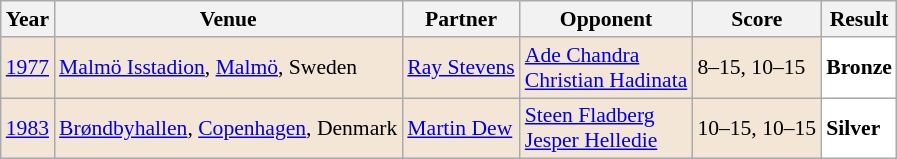<table class="sortable wikitable" style="font-size: 90%;">
<tr>
<th>Year</th>
<th>Venue</th>
<th>Partner</th>
<th>Opponent</th>
<th>Score</th>
<th>Result</th>
</tr>
<tr style="background:#F3E6D7">
<td align="center"><a href='#'>1977</a></td>
<td align="left"><a href='#'>Malmö Isstadion</a>, <a href='#'>Malmö</a>, Sweden</td>
<td align="left"> <a href='#'>Ray Stevens</a></td>
<td> <a href='#'>Ade Chandra</a><br> <a href='#'>Christian Hadinata</a></td>
<td align="left">8–15, 10–15</td>
<td style="text-align:left; background:white"> <strong>Bronze</strong></td>
</tr>
<tr style="background:#F3E6D7">
<td align="center"><a href='#'>1983</a></td>
<td align="left"><a href='#'>Brøndbyhallen</a>, <a href='#'>Copenhagen</a>, Denmark</td>
<td align="left"> <a href='#'>Martin Dew</a></td>
<td align="left"> <a href='#'>Steen Fladberg</a><br> <a href='#'>Jesper Helledie</a></td>
<td align="left">10–15, 10–15</td>
<td style="text-align:left; background:white"> <strong>Silver</strong></td>
</tr>
</table>
